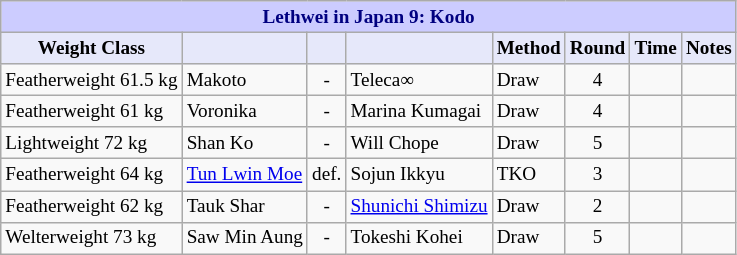<table class="wikitable" style="font-size: 80%;">
<tr>
<th colspan="8" style="background-color: #ccf; color: #000080; text-align: center;"><strong>Lethwei in Japan 9: Kodo</strong></th>
</tr>
<tr>
<th colspan="1" style="background-color: #E6E8FA; color: #000000; text-align: center;">Weight Class</th>
<th colspan="1" style="background-color: #E6E8FA; color: #000000; text-align: center;"></th>
<th colspan="1" style="background-color: #E6E8FA; color: #000000; text-align: center;"></th>
<th colspan="1" style="background-color: #E6E8FA; color: #000000; text-align: center;"></th>
<th colspan="1" style="background-color: #E6E8FA; color: #000000; text-align: center;">Method</th>
<th colspan="1" style="background-color: #E6E8FA; color: #000000; text-align: center;">Round</th>
<th colspan="1" style="background-color: #E6E8FA; color: #000000; text-align: center;">Time</th>
<th colspan="1" style="background-color: #E6E8FA; color: #000000; text-align: center;">Notes</th>
</tr>
<tr>
<td>Featherweight 61.5 kg</td>
<td> Makoto</td>
<td align=center>-</td>
<td> Teleca∞</td>
<td>Draw</td>
<td align=center>4</td>
<td align=center></td>
<td></td>
</tr>
<tr>
<td>Featherweight 61 kg</td>
<td> Voronika</td>
<td align=center>-</td>
<td> Marina Kumagai</td>
<td>Draw</td>
<td align=center>4</td>
<td align=center></td>
<td></td>
</tr>
<tr>
<td>Lightweight 72 kg</td>
<td> Shan Ko</td>
<td align=center>-</td>
<td> Will Chope</td>
<td>Draw</td>
<td align=center>5</td>
<td align=center></td>
<td></td>
</tr>
<tr>
<td>Featherweight 64 kg</td>
<td> <a href='#'>Tun Lwin Moe</a></td>
<td align=center>def.</td>
<td> Sojun Ikkyu</td>
<td>TKO</td>
<td align=center>3</td>
<td align=center></td>
<td></td>
</tr>
<tr>
<td>Featherweight 62 kg</td>
<td> Tauk Shar</td>
<td align=center>-</td>
<td> <a href='#'>Shunichi Shimizu</a></td>
<td>Draw</td>
<td align=center>2</td>
<td align=center></td>
<td></td>
</tr>
<tr>
<td>Welterweight 73 kg</td>
<td> Saw Min Aung</td>
<td align=center>-</td>
<td> Tokeshi Kohei</td>
<td>Draw</td>
<td align=center>5</td>
<td align=center></td>
<td></td>
</tr>
</table>
